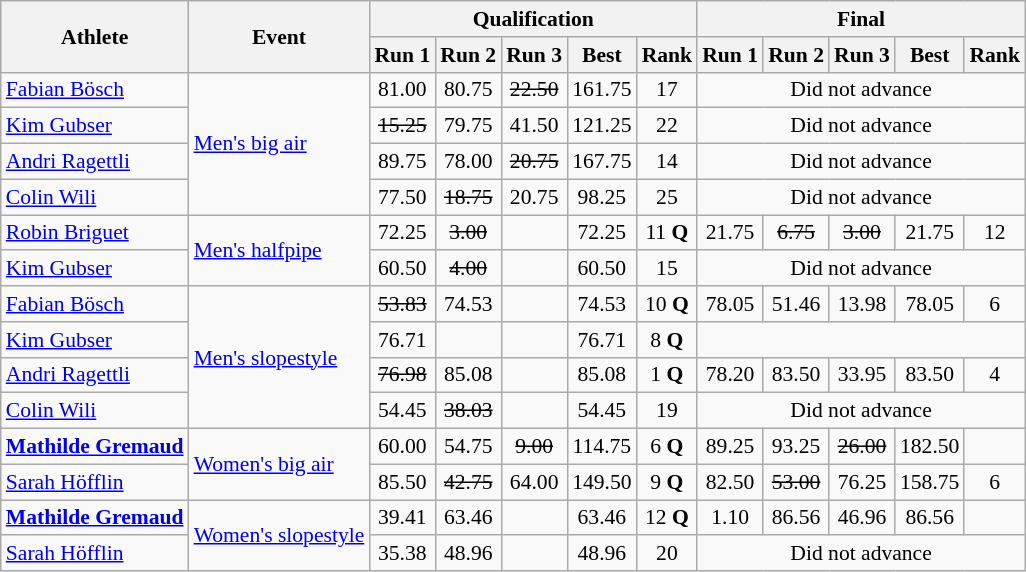<table class=wikitable style=font-size:90%;text-align:center>
<tr>
<th rowspan=2>Athlete</th>
<th rowspan=2>Event</th>
<th colspan=5>Qualification</th>
<th colspan=5>Final</th>
</tr>
<tr>
<th>Run 1</th>
<th>Run 2</th>
<th>Run 3</th>
<th>Best</th>
<th>Rank</th>
<th>Run 1</th>
<th>Run 2</th>
<th>Run 3</th>
<th>Best</th>
<th>Rank</th>
</tr>
<tr>
<td align=left><a href='#'>Fabian Bösch</a></td>
<td rowspan=4 align=left><a href='#'>Men's big air</a></td>
<td>81.00</td>
<td>80.75</td>
<td><s>22.50</s></td>
<td>161.75</td>
<td>17</td>
<td colspan=5>Did not advance</td>
</tr>
<tr>
<td align=left><a href='#'>Kim Gubser</a></td>
<td><s>15.25</s></td>
<td>79.75</td>
<td>41.50</td>
<td>121.25</td>
<td>22</td>
<td colspan=5>Did not advance</td>
</tr>
<tr>
<td align=left><a href='#'>Andri Ragettli</a></td>
<td>89.75</td>
<td>78.00</td>
<td><s>20.75</s></td>
<td>167.75</td>
<td>14</td>
<td colspan=5>Did not advance</td>
</tr>
<tr>
<td align=left><a href='#'>Colin Wili</a></td>
<td>77.50</td>
<td><s>18.75</s></td>
<td>20.75</td>
<td>98.25</td>
<td>25</td>
<td colspan=5>Did not advance</td>
</tr>
<tr>
<td align=left><a href='#'>Robin Briguet</a></td>
<td rowspan=2 align=left><a href='#'>Men's halfpipe</a></td>
<td>72.25</td>
<td><s>3.00</s></td>
<td></td>
<td>72.25</td>
<td>11 <strong>Q</strong></td>
<td>21.75</td>
<td><s>6.75</s></td>
<td><s>3.00</s></td>
<td>21.75</td>
<td>12</td>
</tr>
<tr>
<td align=left><a href='#'>Kim Gubser</a></td>
<td>60.50</td>
<td><s>4.00</s></td>
<td></td>
<td>60.50</td>
<td>15</td>
<td colspan=5>Did not advance</td>
</tr>
<tr>
<td align=left><a href='#'>Fabian Bösch</a></td>
<td rowspan=4 align=left><a href='#'>Men's slopestyle</a></td>
<td><s>53.83</s></td>
<td>74.53</td>
<td></td>
<td>74.53</td>
<td>10 <strong>Q</strong></td>
<td>78.05</td>
<td>51.46</td>
<td>13.98</td>
<td>78.05</td>
<td>6</td>
</tr>
<tr>
<td align=left><a href='#'>Kim Gubser</a></td>
<td>76.71</td>
<td><s></s></td>
<td></td>
<td>76.71</td>
<td>8 <strong>Q</strong></td>
<td colspan=5></td>
</tr>
<tr>
<td align=left><a href='#'>Andri Ragettli</a></td>
<td><s>76.98</s></td>
<td>85.08</td>
<td></td>
<td>85.08</td>
<td>1 <strong>Q</strong></td>
<td>78.20</td>
<td>83.50</td>
<td>33.95</td>
<td>83.50</td>
<td>4</td>
</tr>
<tr>
<td align=left><a href='#'>Colin Wili</a></td>
<td>54.45</td>
<td><s>38.03</s></td>
<td></td>
<td>54.45</td>
<td>19</td>
<td colspan=5>Did not advance</td>
</tr>
<tr>
<td align="left"><strong><a href='#'>Mathilde Gremaud</a></strong></td>
<td rowspan=2 align=left><a href='#'>Women's big air</a></td>
<td>60.00</td>
<td>54.75</td>
<td><s>9.00</s></td>
<td>114.75</td>
<td>6 <strong>Q</strong></td>
<td>89.25</td>
<td>93.25</td>
<td><s>26.00</s></td>
<td>182.50</td>
<td></td>
</tr>
<tr>
<td align=left><a href='#'>Sarah Höfflin</a></td>
<td>85.50</td>
<td><s>42.75</s></td>
<td>64.00</td>
<td>149.50</td>
<td>9 <strong>Q</strong></td>
<td>82.50</td>
<td><s>53.00</s></td>
<td>76.25</td>
<td>158.75</td>
<td>6</td>
</tr>
<tr>
<td align=left><strong><a href='#'>Mathilde Gremaud</a></strong></td>
<td rowspan=2 align=left><a href='#'>Women's slopestyle</a></td>
<td>39.41</td>
<td>63.46</td>
<td></td>
<td>63.46</td>
<td>12 <strong>Q</strong></td>
<td>1.10</td>
<td>86.56</td>
<td>46.96</td>
<td>86.56</td>
<td></td>
</tr>
<tr>
<td align=left><a href='#'>Sarah Höfflin</a></td>
<td>35.38</td>
<td>48.96</td>
<td></td>
<td>48.96</td>
<td>20</td>
<td colspan=5>Did not advance</td>
</tr>
</table>
